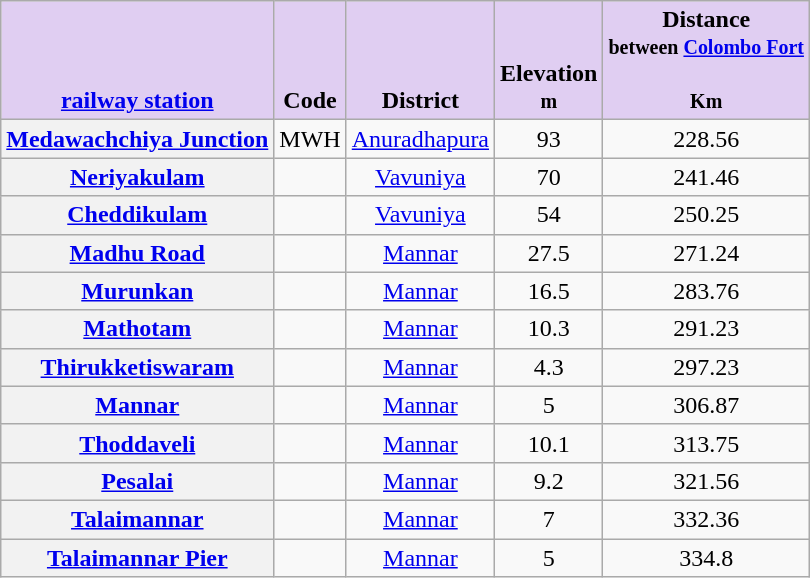<table class="wikitable sortable" style="text-align:center; font-size:100%">
<tr valign=bottom>
<th style="background-color:#E0CEF2;"><a href='#'>railway station</a></th>
<th style="background-color:#E0CEF2;">Code</th>
<th style="background-color:#E0CEF2;">District</th>
<th style="background-color:#E0CEF2;">Elevation<br><small>m</small><br></th>
<th style="background-color:#E0CEF2;">Distance<br><small>between <a href='#'>Colombo Fort</a></small><br><br><small>Km</small><br></th>
</tr>
<tr>
<th><a href='#'>Medawachchiya Junction</a></th>
<td>MWH</td>
<td><a href='#'>Anuradhapura</a></td>
<td>93</td>
<td>228.56</td>
</tr>
<tr>
<th><a href='#'>Neriyakulam</a></th>
<td></td>
<td><a href='#'>Vavuniya</a></td>
<td>70</td>
<td>241.46</td>
</tr>
<tr>
<th><a href='#'>Cheddikulam</a></th>
<td></td>
<td><a href='#'>Vavuniya</a></td>
<td>54</td>
<td>250.25</td>
</tr>
<tr>
<th><a href='#'>Madhu Road</a></th>
<td></td>
<td><a href='#'>Mannar</a></td>
<td>27.5</td>
<td>271.24</td>
</tr>
<tr>
<th><a href='#'>Murunkan</a></th>
<td></td>
<td><a href='#'>Mannar</a></td>
<td>16.5</td>
<td>283.76</td>
</tr>
<tr>
<th><a href='#'>Mathotam</a></th>
<td></td>
<td><a href='#'>Mannar</a></td>
<td>10.3</td>
<td>291.23</td>
</tr>
<tr>
<th><a href='#'>Thirukketiswaram</a></th>
<td></td>
<td><a href='#'>Mannar</a></td>
<td>4.3</td>
<td>297.23</td>
</tr>
<tr>
<th><a href='#'>Mannar</a></th>
<td></td>
<td><a href='#'>Mannar</a></td>
<td>5</td>
<td>306.87</td>
</tr>
<tr>
<th><a href='#'>Thoddaveli</a></th>
<td></td>
<td><a href='#'>Mannar</a></td>
<td>10.1</td>
<td>313.75</td>
</tr>
<tr>
<th><a href='#'>Pesalai</a></th>
<td></td>
<td><a href='#'>Mannar</a></td>
<td>9.2</td>
<td>321.56</td>
</tr>
<tr>
<th><a href='#'>Talaimannar</a></th>
<td></td>
<td><a href='#'>Mannar</a></td>
<td>7</td>
<td>332.36</td>
</tr>
<tr>
<th><a href='#'>Talaimannar Pier</a></th>
<td></td>
<td><a href='#'>Mannar</a></td>
<td>5</td>
<td>334.8</td>
</tr>
</table>
